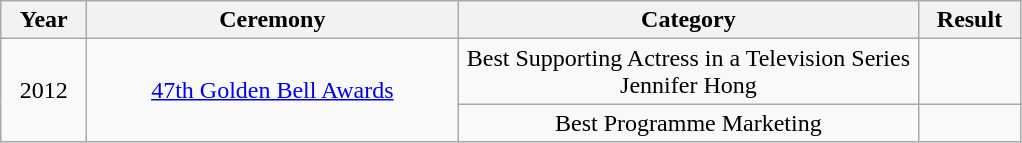<table class="wikitable">
<tr>
<th style="width:50px;">Year</th>
<th style="width:240px;">Ceremony</th>
<th style="width:300px;">Category</th>
<th style="width:60px;">Result</th>
</tr>
<tr>
<td align="center" rowspan=2>2012</td>
<td align="center" rowspan=2><a href='#'>47th Golden Bell Awards</a></td>
<td align="center">Best Supporting Actress in a Television Series  <br> Jennifer Hong</td>
<td></td>
</tr>
<tr>
<td align="center">Best Programme Marketing</td>
<td></td>
</tr>
</table>
